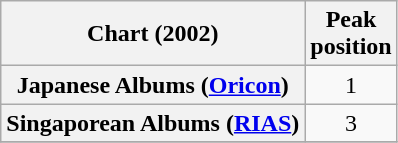<table class="wikitable plainrowheaders" style="text-align:center">
<tr>
<th scope="col">Chart (2002)</th>
<th scope="col">Peak<br>position</th>
</tr>
<tr>
<th scope="row">Japanese Albums (<a href='#'>Oricon</a>)</th>
<td>1</td>
</tr>
<tr>
<th scope="row">Singaporean Albums (<a href='#'>RIAS</a>)</th>
<td>3</td>
</tr>
<tr>
</tr>
</table>
